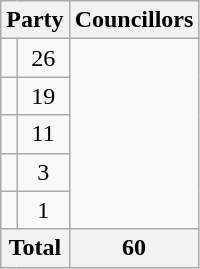<table class="wikitable">
<tr>
<th colspan=2>Party</th>
<th>Councillors</th>
</tr>
<tr>
<td></td>
<td align=center>26</td>
</tr>
<tr>
<td></td>
<td align=center>19</td>
</tr>
<tr>
<td></td>
<td align=center>11</td>
</tr>
<tr>
<td></td>
<td align=center>3</td>
</tr>
<tr>
<td></td>
<td align=center>1</td>
</tr>
<tr>
<th colspan=2>Total</th>
<th align=center>60</th>
</tr>
</table>
